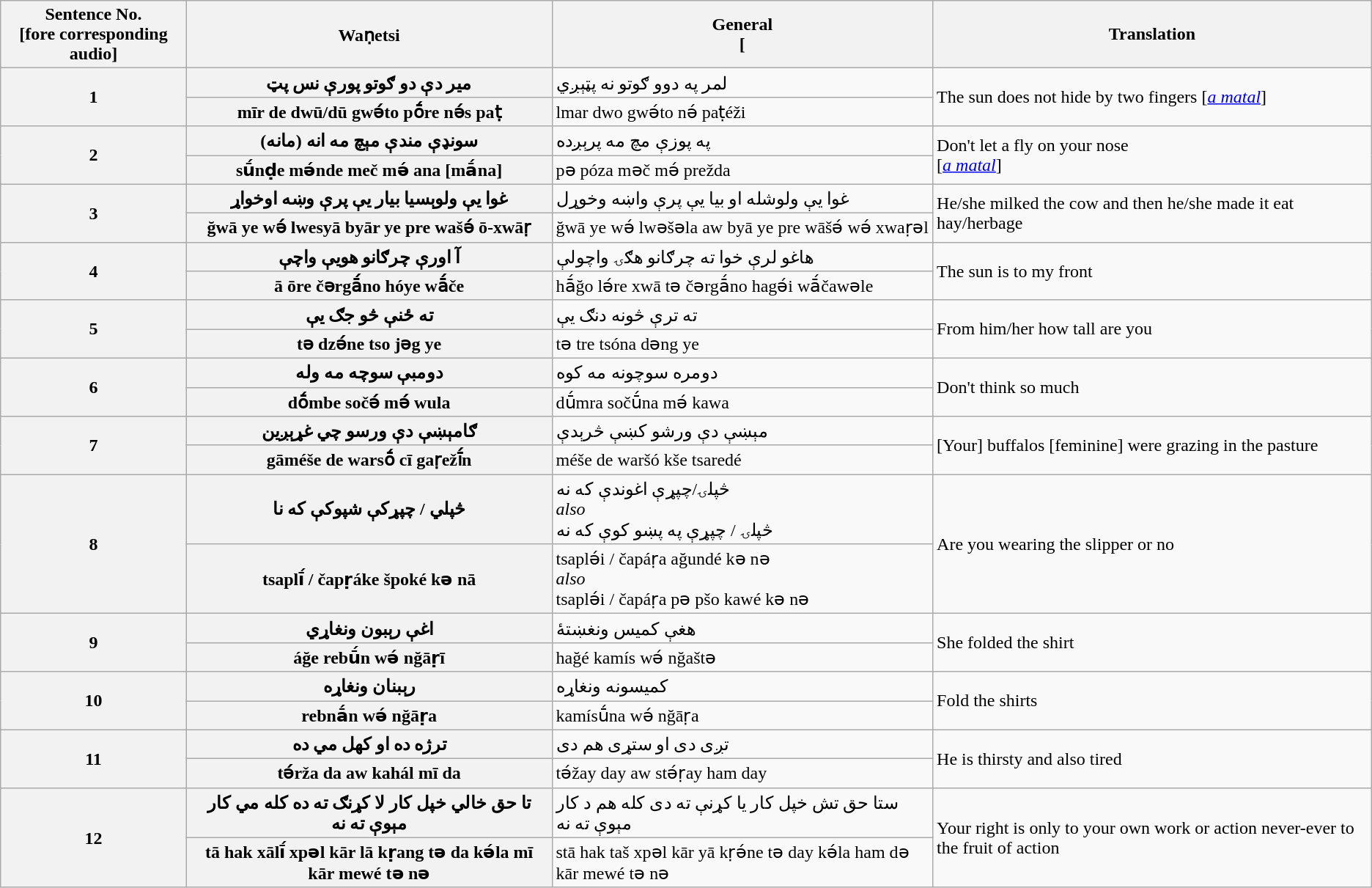<table class="wikitable">
<tr>
<th>Sentence No.<br>[fore corresponding audio]</th>
<th>Waṇetsi</th>
<th>General<br>[<a href='#'></a></th>
<th>Translation</th>
</tr>
<tr>
<th rowspan="2">1</th>
<th>میر دې دو ګوتو پورې نس پټ</th>
<td>لمر په دوو ګوتو نه پټېږي</td>
<td rowspan="2">The sun does not hide by two fingers [<em><a href='#'>a matal</a></em>]</td>
</tr>
<tr>
<th>mīr de dwū/dū gwə́to pṓre nə́s paṭ</th>
<td>lmar dwo gwə́to nə́ paṭéži</td>
</tr>
<tr>
<th rowspan="2">2</th>
<th>سونډې مندې مېچ مه انه (مانه)</th>
<td>په پوزې مچ مه پرېږده</td>
<td rowspan="2">Don't let a fly on your nose<br>[<em><a href='#'>a matal</a></em>]</td>
</tr>
<tr>
<th>sū́nḍe mə́nde meč mə́ ana [mā́na]</th>
<td>pə póza məč mə́ prežda</td>
</tr>
<tr>
<th rowspan="2">3</th>
<th>غوا یې ولوېسیا بیار یې پرې وښه اوخواړ</th>
<td>غوا يې ولوشله او بيا يې پرې واښه وخوړل</td>
<td rowspan="2">He/she milked the cow and then he/she made it eat hay/herbage</td>
</tr>
<tr>
<th>ğwā ye wə́ lwesyā byār ye pre wašə́ ō-xwāṛ</th>
<td>ğwā ye wə́ lwəšəla aw byā ye pre wāšə́ wə́ xwaṛəl</td>
</tr>
<tr>
<th rowspan="2">4</th>
<th>آ اورې چرګانو هویې واچې</th>
<td>هاغو لرې خوا ته چرګانو هګۍ واچولې</td>
<td rowspan="2">The sun is to my front</td>
</tr>
<tr>
<th>ā ōre čərgā́no hóye wā́če</th>
<td>hā́ğo lə́re xwā tə čərgā́no hagə́i wā́čawəle</td>
</tr>
<tr>
<th rowspan="2">5</th>
<th>ته ځنې څو جګ یې</th>
<td>ته ترې څونه دنګ يې</td>
<td rowspan="2">From him/her how tall are you</td>
</tr>
<tr>
<th>tə dzə́ne tso jəg ye</th>
<td>tə tre tsóna dəng ye</td>
</tr>
<tr>
<th rowspan="2">6</th>
<th>دومبې سوچه مه وله</th>
<td>دومره سوچونه مه کوه</td>
<td rowspan="2">Don't think so much</td>
</tr>
<tr>
<th>dṓmbe sočə́ mə́ wula</th>
<td>dū́mra sočū́na mə́ kawa</td>
</tr>
<tr>
<th rowspan="2">7</th>
<th>ګامېښې دې ورسو چي غړېږین</th>
<td>مېښې دې ورشو کښې څرېدې</td>
<td rowspan="2">[Your] buffalos [feminine] were grazing in the pasture</td>
</tr>
<tr>
<th>gāméše de warsṓ cī gaṛežī́n</th>
<td>méše de waršó kše tsaredé</td>
</tr>
<tr>
<th rowspan="2">8</th>
<th>څپلي / چپړکې شپوکې که نا</th>
<td>څپلۍ/چپړې اغوندې که نه<br><em>also</em><br>څپلۍ / چپړې په پښو کوې که نه</td>
<td rowspan="2">Are you wearing the slipper or no</td>
</tr>
<tr>
<th>tsaplī́ / čapṛáke špoké kə nā</th>
<td>tsaplə́i / čapáṛa ağundé kə nə<br><em>also</em><br>tsaplə́i / čapáṛa pə pšo kawé kə nə</td>
</tr>
<tr>
<th rowspan="2">9</th>
<th>اغې رېبون ونغاړي</th>
<td>هغې کميس ونغښتۀ</td>
<td rowspan="2">She folded the shirt</td>
</tr>
<tr>
<th>áğe rebū́n wə́ nğāṛī</th>
<td>hağé kamís wə́ nğaštə</td>
</tr>
<tr>
<th rowspan="2">10</th>
<th>رېبنان ونغاړه</th>
<td>کميسونه ونغاړه</td>
<td rowspan="2">Fold the shirts</td>
</tr>
<tr>
<th>rebnā́n wə́ nğāṛa</th>
<td>kamísū́na wə́ nğāṛa</td>
</tr>
<tr>
<th rowspan="2">11</th>
<th>ترژه ده او کهل مي ده</th>
<td>تږی دی او ستړی هم دی</td>
<td rowspan="2">He is thirsty and also tired</td>
</tr>
<tr>
<th>tə́rža da aw kahál mī da</th>
<td>tə́žay day aw stə́ṛay ham day</td>
</tr>
<tr>
<th rowspan="2">12</th>
<th>تا حق خالي خپل کار لا کړنګ ته ده کله مي کار مېوې ته نه</th>
<td>ستا حق تش خپل کار يا کړنې ته دی کله هم د کار مېوې ته نه</td>
<td rowspan="2">Your right is only to your own work or action never-ever to the fruit of action</td>
</tr>
<tr>
<th>tā hak xālī́ xpəl kār lā kṛang tə da kə́la mī kār mewé tə nə</th>
<td>stā hak taš xpəl kār yā kṛə́ne tə day kə́la ham də kār mewé tə nə</td>
</tr>
</table>
